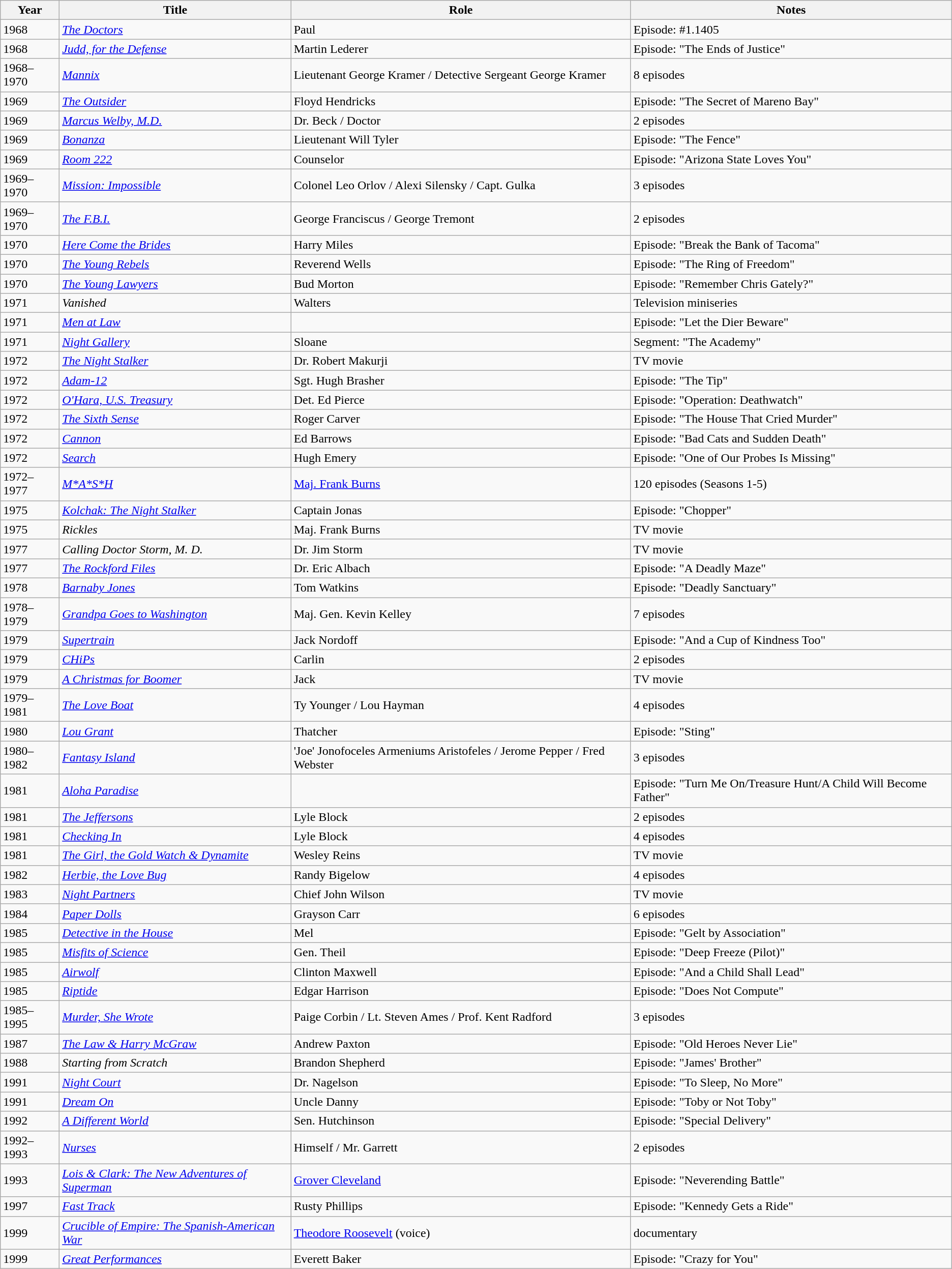<table class="wikitable sortable">
<tr>
<th>Year</th>
<th>Title</th>
<th>Role</th>
<th class="unsortable">Notes</th>
</tr>
<tr>
<td>1968</td>
<td><em><a href='#'>The Doctors</a></em></td>
<td>Paul</td>
<td>Episode: #1.1405</td>
</tr>
<tr>
<td>1968</td>
<td><em><a href='#'>Judd, for the Defense</a></em></td>
<td>Martin Lederer</td>
<td>Episode: "The Ends of Justice"</td>
</tr>
<tr>
<td>1968–1970</td>
<td><em><a href='#'>Mannix</a></em></td>
<td>Lieutenant George Kramer / Detective Sergeant George Kramer</td>
<td>8 episodes</td>
</tr>
<tr>
<td>1969</td>
<td><em><a href='#'>The Outsider</a></em></td>
<td>Floyd Hendricks</td>
<td>Episode: "The Secret of Mareno Bay"</td>
</tr>
<tr>
<td>1969</td>
<td><em><a href='#'>Marcus Welby, M.D.</a></em></td>
<td>Dr. Beck / Doctor</td>
<td>2 episodes</td>
</tr>
<tr>
<td>1969</td>
<td><em><a href='#'>Bonanza</a></em></td>
<td>Lieutenant Will Tyler</td>
<td>Episode: "The Fence"</td>
</tr>
<tr>
<td>1969</td>
<td><em><a href='#'>Room 222</a></em></td>
<td>Counselor</td>
<td>Episode: "Arizona State Loves You"</td>
</tr>
<tr>
<td>1969–1970</td>
<td><em><a href='#'>Mission: Impossible</a></em></td>
<td>Colonel Leo Orlov / Alexi Silensky / Capt. Gulka</td>
<td>3 episodes</td>
</tr>
<tr>
<td>1969–1970</td>
<td><em><a href='#'>The F.B.I.</a></em></td>
<td>George Franciscus / George Tremont</td>
<td>2 episodes</td>
</tr>
<tr>
<td>1970</td>
<td><em><a href='#'>Here Come the Brides</a></em></td>
<td>Harry Miles</td>
<td>Episode: "Break the Bank of Tacoma"</td>
</tr>
<tr>
<td>1970</td>
<td><em><a href='#'>The Young Rebels</a></em></td>
<td>Reverend Wells</td>
<td>Episode: "The Ring of Freedom"</td>
</tr>
<tr>
<td>1970</td>
<td><em><a href='#'>The Young Lawyers</a></em></td>
<td>Bud Morton</td>
<td>Episode: "Remember Chris Gately?"</td>
</tr>
<tr>
<td>1971</td>
<td><em>Vanished</em></td>
<td>Walters</td>
<td>Television miniseries</td>
</tr>
<tr>
<td>1971</td>
<td><em><a href='#'>Men at Law</a></em></td>
<td></td>
<td>Episode: "Let the Dier Beware"</td>
</tr>
<tr>
<td>1971</td>
<td><em><a href='#'>Night Gallery</a></em></td>
<td>Sloane</td>
<td>Segment: "The Academy"</td>
</tr>
<tr>
<td>1972</td>
<td><em><a href='#'>The Night Stalker</a></em></td>
<td>Dr. Robert Makurji</td>
<td>TV movie</td>
</tr>
<tr>
<td>1972</td>
<td><em><a href='#'>Adam-12</a></em></td>
<td>Sgt. Hugh Brasher</td>
<td>Episode: "The Tip"</td>
</tr>
<tr>
<td>1972</td>
<td><em><a href='#'>O'Hara, U.S. Treasury</a></em></td>
<td>Det. Ed Pierce</td>
<td>Episode: "Operation: Deathwatch"</td>
</tr>
<tr>
<td>1972</td>
<td><em><a href='#'>The Sixth Sense</a></em></td>
<td>Roger Carver</td>
<td>Episode: "The House That Cried Murder"</td>
</tr>
<tr>
<td>1972</td>
<td><em><a href='#'>Cannon</a></em></td>
<td>Ed Barrows</td>
<td>Episode: "Bad Cats and Sudden Death"</td>
</tr>
<tr>
<td>1972</td>
<td><em><a href='#'>Search</a></em></td>
<td>Hugh Emery</td>
<td>Episode: "One of Our Probes Is Missing"</td>
</tr>
<tr>
<td>1972–1977</td>
<td><em><a href='#'>M*A*S*H</a></em></td>
<td><a href='#'>Maj. Frank Burns</a></td>
<td>120 episodes (Seasons 1-5)</td>
</tr>
<tr>
<td>1975</td>
<td><em><a href='#'>Kolchak: The Night Stalker</a></em></td>
<td>Captain Jonas</td>
<td>Episode: "Chopper"</td>
</tr>
<tr>
<td>1975</td>
<td><em>Rickles</em></td>
<td>Maj. Frank Burns</td>
<td>TV movie</td>
</tr>
<tr>
<td>1977</td>
<td><em>Calling Doctor Storm, M. D.</em></td>
<td>Dr. Jim Storm</td>
<td>TV movie</td>
</tr>
<tr>
<td>1977</td>
<td><em><a href='#'>The Rockford Files</a></em></td>
<td>Dr. Eric Albach</td>
<td>Episode: "A Deadly Maze"</td>
</tr>
<tr>
<td>1978</td>
<td><em><a href='#'>Barnaby Jones</a></em></td>
<td>Tom Watkins</td>
<td>Episode: "Deadly Sanctuary"</td>
</tr>
<tr>
<td>1978–1979</td>
<td><em><a href='#'>Grandpa Goes to Washington</a></em></td>
<td>Maj. Gen. Kevin Kelley</td>
<td>7 episodes</td>
</tr>
<tr>
<td>1979</td>
<td><em><a href='#'>Supertrain</a></em></td>
<td>Jack Nordoff</td>
<td>Episode: "And a Cup of Kindness Too"</td>
</tr>
<tr>
<td>1979</td>
<td><em><a href='#'>CHiPs</a></em></td>
<td>Carlin</td>
<td>2 episodes</td>
</tr>
<tr>
<td>1979</td>
<td><em><a href='#'>A Christmas for Boomer</a></em></td>
<td>Jack</td>
<td>TV movie</td>
</tr>
<tr>
<td>1979–1981</td>
<td><em><a href='#'>The Love Boat</a></em></td>
<td>Ty Younger / Lou Hayman</td>
<td>4 episodes</td>
</tr>
<tr>
<td>1980</td>
<td><em><a href='#'>Lou Grant</a></em></td>
<td>Thatcher</td>
<td>Episode: "Sting"</td>
</tr>
<tr>
<td>1980–1982</td>
<td><em><a href='#'>Fantasy Island</a></em></td>
<td>'Joe' Jonofoceles Armeniums Aristofeles / Jerome Pepper / Fred Webster</td>
<td>3 episodes</td>
</tr>
<tr>
<td>1981</td>
<td><em><a href='#'>Aloha Paradise</a></em></td>
<td></td>
<td>Episode: "Turn Me On/Treasure Hunt/A Child Will Become Father"</td>
</tr>
<tr>
<td>1981</td>
<td><em><a href='#'>The Jeffersons</a></em></td>
<td>Lyle Block</td>
<td>2 episodes</td>
</tr>
<tr>
<td>1981</td>
<td><em><a href='#'>Checking In</a></em></td>
<td>Lyle Block</td>
<td>4 episodes</td>
</tr>
<tr>
<td>1981</td>
<td><em><a href='#'>The Girl, the Gold Watch & Dynamite</a></em></td>
<td>Wesley Reins</td>
<td>TV movie</td>
</tr>
<tr>
<td>1982</td>
<td><em><a href='#'>Herbie, the Love Bug</a></em></td>
<td>Randy Bigelow</td>
<td>4 episodes</td>
</tr>
<tr>
<td>1983</td>
<td><em><a href='#'>Night Partners</a></em></td>
<td>Chief John Wilson</td>
<td>TV movie</td>
</tr>
<tr>
<td>1984</td>
<td><em><a href='#'>Paper Dolls</a></em></td>
<td>Grayson Carr</td>
<td>6 episodes</td>
</tr>
<tr>
<td>1985</td>
<td><em><a href='#'>Detective in the House</a></em></td>
<td>Mel</td>
<td>Episode: "Gelt by Association"</td>
</tr>
<tr>
<td>1985</td>
<td><em><a href='#'>Misfits of Science</a></em></td>
<td>Gen. Theil</td>
<td>Episode: "Deep Freeze (Pilot)"</td>
</tr>
<tr>
<td>1985</td>
<td><em><a href='#'>Airwolf</a></em></td>
<td>Clinton Maxwell</td>
<td>Episode: "And a Child Shall Lead"</td>
</tr>
<tr>
<td>1985</td>
<td><em><a href='#'>Riptide</a></em></td>
<td>Edgar Harrison</td>
<td>Episode: "Does Not Compute"</td>
</tr>
<tr>
<td>1985–1995</td>
<td><em><a href='#'>Murder, She Wrote</a></em></td>
<td>Paige Corbin / Lt. Steven Ames / Prof. Kent Radford</td>
<td>3 episodes</td>
</tr>
<tr>
<td>1987</td>
<td><em><a href='#'>The Law & Harry McGraw</a></em></td>
<td>Andrew Paxton</td>
<td>Episode: "Old Heroes Never Lie"</td>
</tr>
<tr>
<td>1988</td>
<td><em>Starting from Scratch</em></td>
<td>Brandon Shepherd</td>
<td>Episode: "James' Brother"</td>
</tr>
<tr>
<td>1991</td>
<td><em><a href='#'>Night Court</a></em></td>
<td>Dr. Nagelson</td>
<td>Episode: "To Sleep, No More"</td>
</tr>
<tr>
<td>1991</td>
<td><em><a href='#'>Dream On</a></em></td>
<td>Uncle Danny</td>
<td>Episode: "Toby or Not Toby"</td>
</tr>
<tr>
<td>1992</td>
<td><em><a href='#'>A Different World</a></em></td>
<td>Sen. Hutchinson</td>
<td>Episode: "Special Delivery"</td>
</tr>
<tr>
<td>1992–1993</td>
<td><em><a href='#'>Nurses</a></em></td>
<td>Himself / Mr. Garrett</td>
<td>2 episodes</td>
</tr>
<tr>
<td>1993</td>
<td><em><a href='#'>Lois & Clark: The New Adventures of Superman</a></em></td>
<td><a href='#'>Grover Cleveland</a></td>
<td>Episode: "Neverending Battle"</td>
</tr>
<tr>
<td>1997</td>
<td><em><a href='#'>Fast Track</a></em></td>
<td>Rusty Phillips</td>
<td>Episode: "Kennedy Gets a Ride"</td>
</tr>
<tr>
<td>1999</td>
<td><em><a href='#'>Crucible of Empire: The Spanish-American War</a></em></td>
<td><a href='#'>Theodore Roosevelt</a> (voice)</td>
<td>documentary</td>
</tr>
<tr>
<td>1999</td>
<td><em><a href='#'>Great Performances</a></em></td>
<td>Everett Baker</td>
<td>Episode: "Crazy for You"</td>
</tr>
</table>
